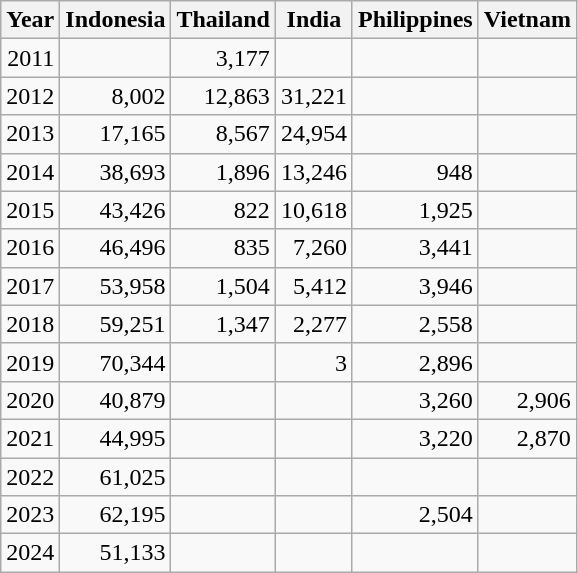<table class=wikitable style="text-align: right;">
<tr>
<th>Year</th>
<th>Indonesia</th>
<th>Thailand</th>
<th>India</th>
<th>Philippines</th>
<th>Vietnam</th>
</tr>
<tr>
<td>2011</td>
<td></td>
<td>3,177</td>
<td></td>
<td></td>
<td></td>
</tr>
<tr>
<td>2012</td>
<td>8,002</td>
<td>12,863</td>
<td>31,221</td>
<td></td>
<td></td>
</tr>
<tr>
<td>2013</td>
<td>17,165</td>
<td>8,567</td>
<td>24,954</td>
<td></td>
<td></td>
</tr>
<tr>
<td>2014</td>
<td>38,693</td>
<td>1,896</td>
<td>13,246</td>
<td>948</td>
<td></td>
</tr>
<tr>
<td>2015</td>
<td>43,426</td>
<td>822</td>
<td>10,618</td>
<td>1,925</td>
<td></td>
</tr>
<tr>
<td>2016</td>
<td>46,496</td>
<td>835</td>
<td>7,260</td>
<td>3,441</td>
<td></td>
</tr>
<tr>
<td>2017</td>
<td>53,958</td>
<td>1,504</td>
<td>5,412</td>
<td>3,946</td>
<td></td>
</tr>
<tr>
<td>2018</td>
<td>59,251</td>
<td>1,347</td>
<td>2,277</td>
<td>2,558</td>
<td></td>
</tr>
<tr>
<td>2019</td>
<td>70,344</td>
<td></td>
<td>3</td>
<td>2,896</td>
<td></td>
</tr>
<tr>
<td>2020</td>
<td>40,879</td>
<td></td>
<td></td>
<td>3,260</td>
<td>2,906</td>
</tr>
<tr>
<td>2021</td>
<td>44,995</td>
<td></td>
<td></td>
<td>3,220</td>
<td>2,870</td>
</tr>
<tr>
<td>2022</td>
<td>61,025</td>
<td></td>
<td></td>
<td></td>
<td></td>
</tr>
<tr>
<td>2023</td>
<td>62,195</td>
<td></td>
<td></td>
<td>2,504</td>
<td></td>
</tr>
<tr>
<td>2024</td>
<td>51,133</td>
<td></td>
<td></td>
<td></td>
<td></td>
</tr>
</table>
